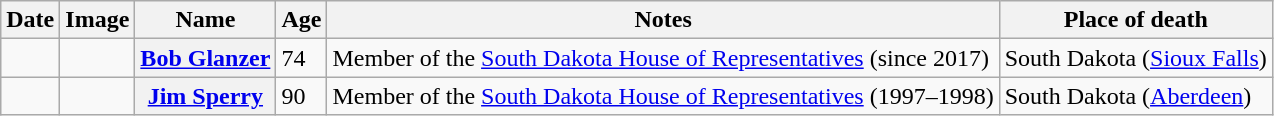<table class="wikitable sortable plainrowheaders">
<tr valign=bottom>
<th scope="col">Date</th>
<th scope="col">Image</th>
<th scope="col">Name</th>
<th scope="col">Age</th>
<th scope="col">Notes</th>
<th scope="col">Place of death</th>
</tr>
<tr>
<td></td>
<td></td>
<th scope="row"><a href='#'>Bob Glanzer</a></th>
<td>74</td>
<td>Member of the <a href='#'>South Dakota House of Representatives</a> (since 2017)</td>
<td>South Dakota (<a href='#'>Sioux Falls</a>)</td>
</tr>
<tr>
<td></td>
<td></td>
<th scope="row"><a href='#'>Jim Sperry</a></th>
<td>90</td>
<td>Member of the <a href='#'>South Dakota House of Representatives</a> (1997–1998)</td>
<td>South Dakota (<a href='#'>Aberdeen</a>)</td>
</tr>
</table>
